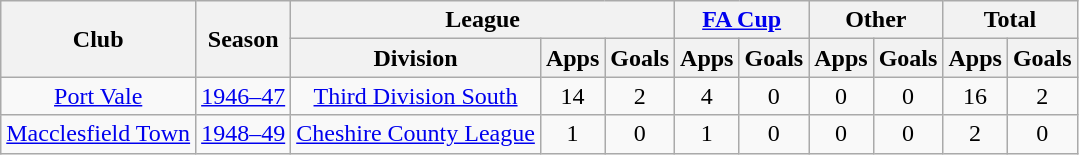<table class="wikitable" style="text-align:center">
<tr>
<th rowspan="2">Club</th>
<th rowspan="2">Season</th>
<th colspan="3">League</th>
<th colspan="2"><a href='#'>FA Cup</a></th>
<th colspan="2">Other</th>
<th colspan="2">Total</th>
</tr>
<tr>
<th>Division</th>
<th>Apps</th>
<th>Goals</th>
<th>Apps</th>
<th>Goals</th>
<th>Apps</th>
<th>Goals</th>
<th>Apps</th>
<th>Goals</th>
</tr>
<tr>
<td><a href='#'>Port Vale</a></td>
<td><a href='#'>1946–47</a></td>
<td><a href='#'>Third Division South</a></td>
<td>14</td>
<td>2</td>
<td>4</td>
<td>0</td>
<td>0</td>
<td>0</td>
<td>16</td>
<td>2</td>
</tr>
<tr>
<td><a href='#'>Macclesfield Town</a></td>
<td><a href='#'>1948–49</a></td>
<td><a href='#'>Cheshire County League</a></td>
<td>1</td>
<td>0</td>
<td>1</td>
<td>0</td>
<td>0</td>
<td>0</td>
<td>2</td>
<td>0</td>
</tr>
</table>
